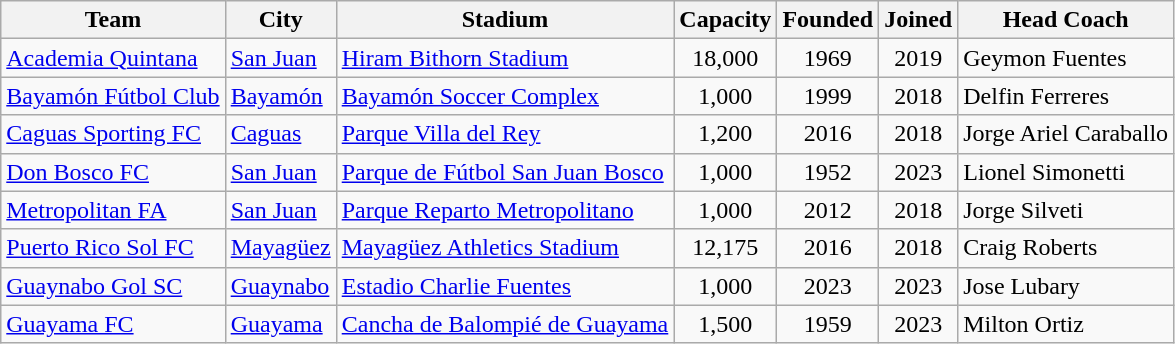<table class="wikitable sortable" width:90%>
<tr>
<th>Team</th>
<th>City</th>
<th>Stadium</th>
<th>Capacity</th>
<th>Founded</th>
<th>Joined</th>
<th>Head Coach</th>
</tr>
<tr>
<td><a href='#'>Academia Quintana</a></td>
<td><a href='#'>San Juan</a></td>
<td><a href='#'>Hiram Bithorn Stadium</a></td>
<td align=center>18,000</td>
<td align=center>1969</td>
<td align=center>2019</td>
<td> Geymon Fuentes</td>
</tr>
<tr>
<td><a href='#'>Bayamón Fútbol Club</a></td>
<td><a href='#'>Bayamón</a></td>
<td><a href='#'>Bayamón Soccer Complex</a></td>
<td align=center>1,000</td>
<td align=center>1999</td>
<td align=center>2018</td>
<td> Delfin Ferreres</td>
</tr>
<tr>
<td><a href='#'>Caguas Sporting FC</a></td>
<td><a href='#'>Caguas</a></td>
<td><a href='#'>Parque Villa del Rey</a></td>
<td align=center>1,200</td>
<td align=center>2016</td>
<td align=center>2018</td>
<td> Jorge Ariel Caraballo</td>
</tr>
<tr>
<td><a href='#'>Don Bosco FC</a></td>
<td><a href='#'>San Juan</a></td>
<td><a href='#'>Parque de Fútbol San Juan Bosco</a></td>
<td align=center>1,000</td>
<td align=center>1952</td>
<td align=center>2023</td>
<td> Lionel Simonetti</td>
</tr>
<tr>
<td><a href='#'>Metropolitan FA</a></td>
<td><a href='#'>San Juan</a></td>
<td><a href='#'>Parque Reparto Metropolitano</a></td>
<td align=center>1,000</td>
<td align=center>2012</td>
<td align=center>2018</td>
<td> Jorge Silveti</td>
</tr>
<tr>
<td><a href='#'>Puerto Rico Sol FC</a></td>
<td><a href='#'>Mayagüez</a></td>
<td><a href='#'>Mayagüez Athletics Stadium</a></td>
<td align=center>12,175</td>
<td align=center>2016</td>
<td align=center>2018</td>
<td> Craig Roberts</td>
</tr>
<tr>
<td><a href='#'>Guaynabo Gol SC</a></td>
<td><a href='#'>Guaynabo</a></td>
<td><a href='#'>Estadio Charlie Fuentes</a></td>
<td align=center>1,000</td>
<td align=center>2023</td>
<td align=center>2023</td>
<td> Jose Lubary</td>
</tr>
<tr>
<td><a href='#'>Guayama FC</a></td>
<td><a href='#'>Guayama</a></td>
<td><a href='#'>Cancha de Balompié de Guayama</a></td>
<td align=center>1,500</td>
<td align=center>1959</td>
<td align=center>2023</td>
<td> Milton Ortiz</td>
</tr>
</table>
